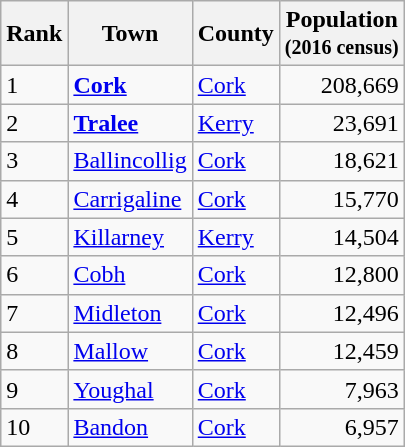<table class="wikitable">
<tr>
<th>Rank</th>
<th>Town</th>
<th>County</th>
<th>Population<br><small>(2016 census)</small></th>
</tr>
<tr>
<td align=left>1</td>
<td><strong><a href='#'>Cork</a></strong></td>
<td><a href='#'>Cork</a></td>
<td align=right>208,669</td>
</tr>
<tr>
<td align=left>2</td>
<td><strong><a href='#'>Tralee</a></strong></td>
<td><a href='#'>Kerry</a></td>
<td align=right>23,691</td>
</tr>
<tr>
<td align=left>3</td>
<td><a href='#'>Ballincollig</a></td>
<td><a href='#'>Cork</a></td>
<td align=right>18,621</td>
</tr>
<tr>
<td align=left>4</td>
<td><a href='#'>Carrigaline</a></td>
<td><a href='#'>Cork</a></td>
<td align=right>15,770</td>
</tr>
<tr>
<td align=left>5</td>
<td><a href='#'>Killarney</a></td>
<td><a href='#'>Kerry</a></td>
<td align=right>14,504</td>
</tr>
<tr>
<td align=left>6</td>
<td><a href='#'>Cobh</a></td>
<td><a href='#'>Cork</a></td>
<td align=right>12,800</td>
</tr>
<tr>
<td align=left>7</td>
<td><a href='#'>Midleton</a></td>
<td><a href='#'>Cork</a></td>
<td align=right>12,496</td>
</tr>
<tr>
<td align=left>8</td>
<td><a href='#'>Mallow</a></td>
<td><a href='#'>Cork</a></td>
<td align=right>12,459</td>
</tr>
<tr>
<td align=left>9</td>
<td><a href='#'>Youghal</a></td>
<td><a href='#'>Cork</a></td>
<td align=right>7,963</td>
</tr>
<tr>
<td align=left>10</td>
<td><a href='#'>Bandon</a></td>
<td><a href='#'>Cork</a></td>
<td align=right>6,957</td>
</tr>
</table>
